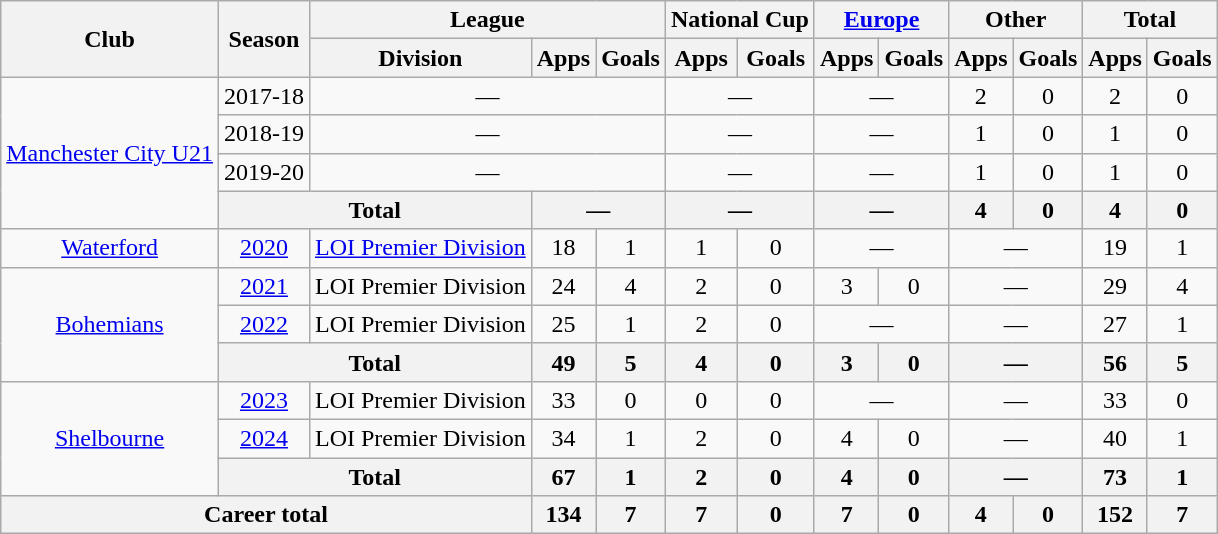<table class="wikitable" style="text-align: center;">
<tr>
<th rowspan="2">Club</th>
<th rowspan="2">Season</th>
<th colspan="3">League</th>
<th colspan="2">National Cup</th>
<th colspan="2"><a href='#'>Europe</a></th>
<th colspan="2">Other</th>
<th colspan="2">Total</th>
</tr>
<tr>
<th>Division</th>
<th>Apps</th>
<th>Goals</th>
<th>Apps</th>
<th>Goals</th>
<th>Apps</th>
<th>Goals</th>
<th>Apps</th>
<th>Goals</th>
<th>Apps</th>
<th>Goals</th>
</tr>
<tr>
<td rowspan="4"><a href='#'>Manchester City U21</a></td>
<td>2017-18</td>
<td colspan="3">—</td>
<td colspan="2">—</td>
<td colspan="2">—</td>
<td>2</td>
<td>0</td>
<td>2</td>
<td>0</td>
</tr>
<tr>
<td>2018-19</td>
<td colspan="3">—</td>
<td colspan="2">—</td>
<td colspan="2">—</td>
<td>1</td>
<td>0</td>
<td>1</td>
<td>0</td>
</tr>
<tr>
<td>2019-20</td>
<td colspan="3">—</td>
<td colspan="2">—</td>
<td colspan="2">—</td>
<td>1</td>
<td>0</td>
<td>1</td>
<td>0</td>
</tr>
<tr>
<th colspan="2">Total</th>
<th colspan="2">—</th>
<th colspan="2">—</th>
<th colspan="2">—</th>
<th>4</th>
<th>0</th>
<th>4</th>
<th>0</th>
</tr>
<tr>
<td><a href='#'>Waterford</a></td>
<td><a href='#'>2020</a></td>
<td><a href='#'>LOI Premier Division</a></td>
<td>18</td>
<td>1</td>
<td>1</td>
<td>0</td>
<td colspan="2">—</td>
<td colspan="2">—</td>
<td>19</td>
<td>1</td>
</tr>
<tr>
<td rowspan="3"><a href='#'>Bohemians</a></td>
<td><a href='#'>2021</a></td>
<td>LOI Premier Division</td>
<td>24</td>
<td>4</td>
<td>2</td>
<td>0</td>
<td>3</td>
<td>0</td>
<td colspan="2">—</td>
<td>29</td>
<td>4</td>
</tr>
<tr>
<td><a href='#'>2022</a></td>
<td>LOI Premier Division</td>
<td>25</td>
<td>1</td>
<td>2</td>
<td>0</td>
<td colspan="2">—</td>
<td colspan="2">—</td>
<td>27</td>
<td>1</td>
</tr>
<tr>
<th colspan="2">Total</th>
<th>49</th>
<th>5</th>
<th>4</th>
<th>0</th>
<th>3</th>
<th>0</th>
<th colspan="2">—</th>
<th>56</th>
<th>5</th>
</tr>
<tr>
<td rowspan="3"><a href='#'>Shelbourne</a></td>
<td><a href='#'>2023</a></td>
<td>LOI Premier Division</td>
<td>33</td>
<td>0</td>
<td>0</td>
<td>0</td>
<td colspan="2">—</td>
<td colspan="2">—</td>
<td>33</td>
<td>0</td>
</tr>
<tr>
<td><a href='#'>2024</a></td>
<td>LOI Premier Division</td>
<td>34</td>
<td>1</td>
<td>2</td>
<td>0</td>
<td>4</td>
<td>0</td>
<td colspan="2">—</td>
<td>40</td>
<td>1</td>
</tr>
<tr>
<th colspan="2">Total</th>
<th>67</th>
<th>1</th>
<th>2</th>
<th>0</th>
<th>4</th>
<th>0</th>
<th colspan="2">—</th>
<th>73</th>
<th>1</th>
</tr>
<tr>
<th colspan="3">Career total</th>
<th>134</th>
<th>7</th>
<th>7</th>
<th>0</th>
<th>7</th>
<th>0</th>
<th>4</th>
<th>0</th>
<th>152</th>
<th>7</th>
</tr>
</table>
